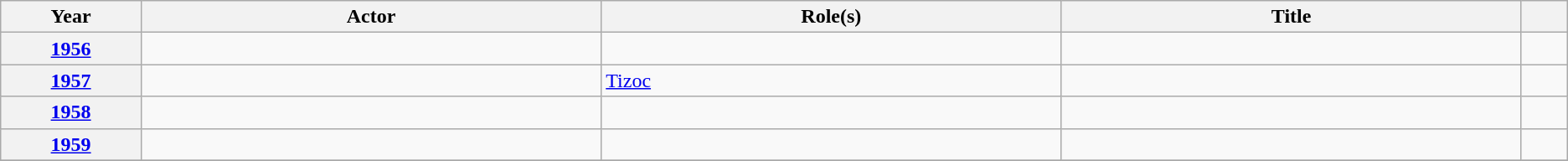<table class="wikitable unsortable">
<tr>
<th scope="col" style="width:3%;">Year</th>
<th scope="col" style="width:10%;">Actor</th>
<th scope="col" style="width:10%;">Role(s)</th>
<th scope="col" style="width:10%;">Title</th>
<th scope="col" style="width:1%;" class="unsortable"></th>
</tr>
<tr>
<th scope="row", style="text-align:center"><a href='#'>1956</a></th>
<td></td>
<td></td>
<td colspan="1"></td>
<td style="text-align:center;"></td>
</tr>
<tr>
<th scope="row", style="text-align:center;"><a href='#'>1957</a></th>
<td></td>
<td><a href='#'>Tizoc</a></td>
<td colspan="1"></td>
<td style="text-align:center;"></td>
</tr>
<tr>
<th scope="row", style="text-align:center;"><a href='#'>1958</a></th>
<td></td>
<td></td>
<td colspan="1"></td>
<td style="text-align:center;"></td>
</tr>
<tr>
<th scope="row", style="text-align:center;"><a href='#'>1959</a></th>
<td></td>
<td></td>
<td colspan="1"></td>
<td style="text-align:center;"></td>
</tr>
<tr>
</tr>
</table>
